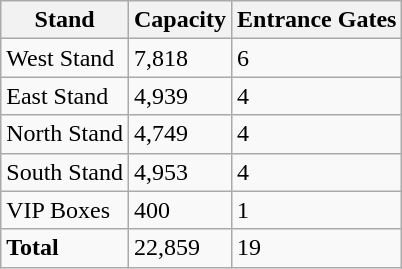<table class="wikitable" style="text-align: left;">
<tr>
<th>Stand</th>
<th>Capacity</th>
<th>Entrance Gates</th>
</tr>
<tr>
<td>West Stand</td>
<td>7,818</td>
<td>6</td>
</tr>
<tr>
<td>East Stand</td>
<td>4,939</td>
<td>4</td>
</tr>
<tr>
<td>North Stand</td>
<td>4,749</td>
<td>4</td>
</tr>
<tr>
<td>South Stand</td>
<td>4,953</td>
<td>4</td>
</tr>
<tr>
<td>VIP Boxes</td>
<td>400</td>
<td>1</td>
</tr>
<tr>
<td><strong>Total</strong></td>
<td>22,859</td>
<td>19</td>
</tr>
</table>
